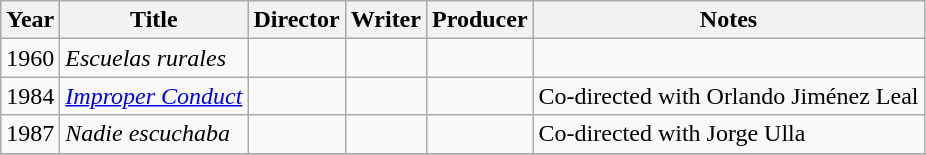<table class="wikitable">
<tr>
<th>Year</th>
<th>Title</th>
<th>Director</th>
<th>Writer</th>
<th>Producer</th>
<th>Notes</th>
</tr>
<tr>
<td>1960</td>
<td><em>Escuelas rurales</em></td>
<td></td>
<td></td>
<td></td>
<td></td>
</tr>
<tr>
<td>1984</td>
<td><em><a href='#'>Improper Conduct</a></em></td>
<td></td>
<td></td>
<td></td>
<td>Co-directed with Orlando Jiménez Leal</td>
</tr>
<tr>
<td>1987</td>
<td><em>Nadie escuchaba</em></td>
<td></td>
<td></td>
<td></td>
<td>Co-directed with Jorge Ulla</td>
</tr>
<tr>
</tr>
</table>
